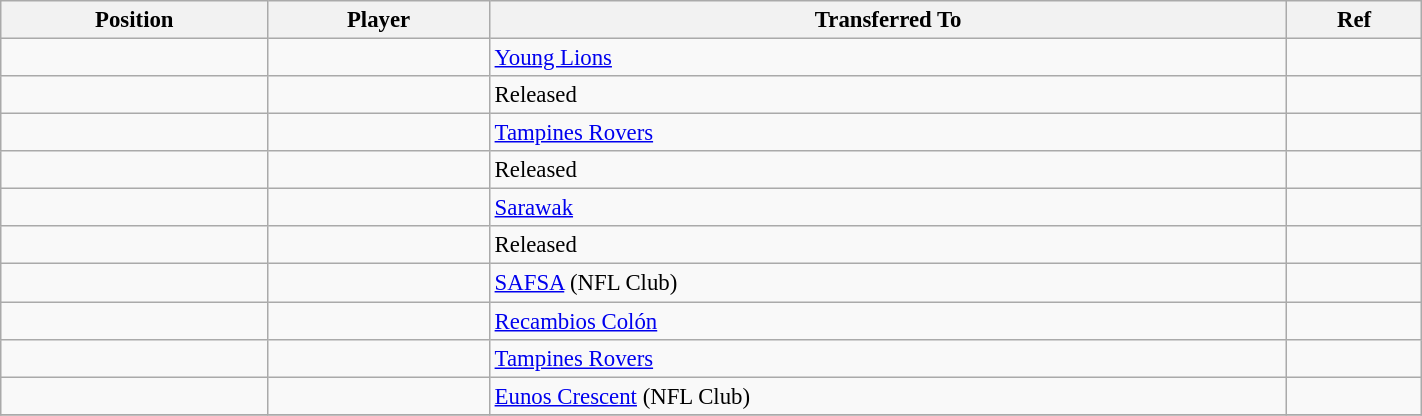<table class="wikitable sortable" style="width:75%; text-align:center; font-size:95%; text-align:left;">
<tr>
<th>Position</th>
<th>Player</th>
<th>Transferred To</th>
<th>Ref</th>
</tr>
<tr>
<td></td>
<td></td>
<td> <a href='#'>Young Lions</a></td>
<td></td>
</tr>
<tr>
<td></td>
<td></td>
<td>Released</td>
<td></td>
</tr>
<tr>
<td></td>
<td></td>
<td> <a href='#'>Tampines Rovers</a></td>
<td></td>
</tr>
<tr>
<td></td>
<td></td>
<td>Released</td>
<td></td>
</tr>
<tr>
<td></td>
<td></td>
<td> <a href='#'>Sarawak</a></td>
<td></td>
</tr>
<tr>
<td></td>
<td></td>
<td>Released</td>
<td></td>
</tr>
<tr>
<td></td>
<td></td>
<td> <a href='#'>SAFSA</a> (NFL Club)</td>
<td></td>
</tr>
<tr>
<td></td>
<td></td>
<td> <a href='#'>Recambios Colón</a></td>
<td></td>
</tr>
<tr>
<td></td>
<td></td>
<td> <a href='#'>Tampines Rovers</a></td>
<td></td>
</tr>
<tr>
<td></td>
<td></td>
<td> <a href='#'>Eunos Crescent</a> (NFL Club)</td>
<td></td>
</tr>
<tr>
</tr>
</table>
